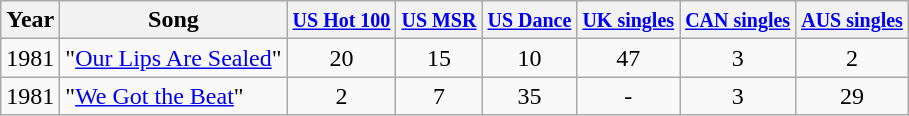<table class="wikitable" border="1">
<tr>
<th align="center">Year</th>
<th align="left">Song</th>
<th align="center"><small><a href='#'>US Hot 100</a></small></th>
<th align="center"><small><a href='#'>US MSR</a></small></th>
<th align="center"><small><a href='#'>US Dance</a></small></th>
<th align="center"><small><a href='#'>UK singles</a></small></th>
<th align="center"><small><a href='#'>CAN singles</a></small></th>
<th align="center"><small><a href='#'>AUS singles</a></small></th>
</tr>
<tr>
<td align="center">1981</td>
<td align="left">"<a href='#'>Our Lips Are Sealed</a>"</td>
<td align="center">20</td>
<td align="center">15</td>
<td align="center">10</td>
<td align="center">47</td>
<td align="center">3</td>
<td align="center">2</td>
</tr>
<tr>
<td align="center">1981</td>
<td align="left">"<a href='#'>We Got the Beat</a>"</td>
<td align="center">2</td>
<td align="center">7</td>
<td align="center">35</td>
<td align="center">-</td>
<td align="center">3</td>
<td align="center">29</td>
</tr>
</table>
